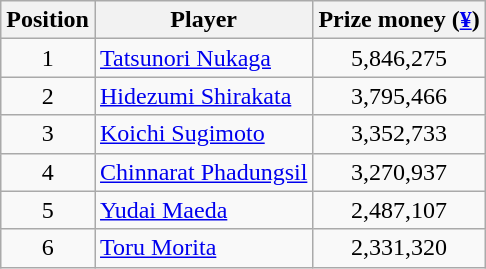<table class="wikitable">
<tr>
<th>Position</th>
<th>Player</th>
<th>Prize money (<a href='#'>¥</a>)</th>
</tr>
<tr>
<td align=center>1</td>
<td> <a href='#'>Tatsunori Nukaga</a></td>
<td align=center>5,846,275</td>
</tr>
<tr>
<td align=center>2</td>
<td> <a href='#'>Hidezumi Shirakata</a></td>
<td align=center>3,795,466</td>
</tr>
<tr>
<td align=center>3</td>
<td> <a href='#'>Koichi Sugimoto</a></td>
<td align=center>3,352,733</td>
</tr>
<tr>
<td align=center>4</td>
<td> <a href='#'>Chinnarat Phadungsil</a></td>
<td align=center>3,270,937</td>
</tr>
<tr>
<td align=center>5</td>
<td> <a href='#'>Yudai Maeda</a></td>
<td align=center>2,487,107</td>
</tr>
<tr>
<td align=center>6</td>
<td> <a href='#'>Toru Morita</a></td>
<td align=center>2,331,320</td>
</tr>
</table>
